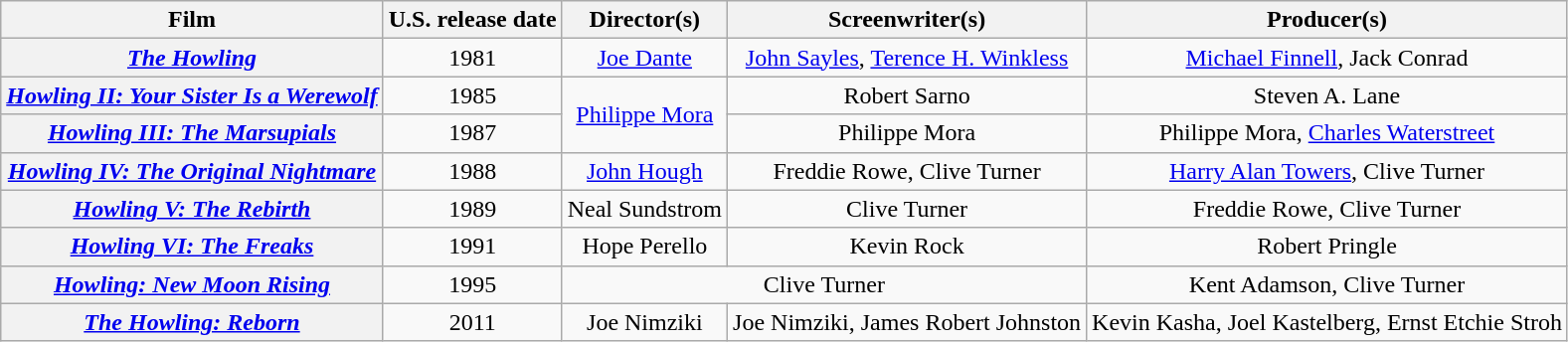<table class="wikitable sortable" style="text-align:center;">
<tr>
<th>Film</th>
<th>U.S. release date</th>
<th>Director(s)</th>
<th>Screenwriter(s)</th>
<th>Producer(s)</th>
</tr>
<tr>
<th scope="row"><em><a href='#'>The Howling</a></em></th>
<td>1981</td>
<td><a href='#'>Joe Dante</a></td>
<td><a href='#'>John Sayles</a>, <a href='#'>Terence H. Winkless</a></td>
<td><a href='#'>Michael Finnell</a>, Jack Conrad</td>
</tr>
<tr>
<th scope="row"><em><a href='#'>Howling II: Your Sister Is a Werewolf</a></em></th>
<td>1985</td>
<td rowspan=2><a href='#'>Philippe Mora</a></td>
<td>Robert Sarno</td>
<td>Steven A. Lane</td>
</tr>
<tr>
<th scope="row"><em><a href='#'>Howling III: The Marsupials</a></em></th>
<td>1987</td>
<td>Philippe Mora</td>
<td>Philippe Mora, <a href='#'>Charles Waterstreet</a></td>
</tr>
<tr>
<th scope="row"><em><a href='#'>Howling IV: The Original Nightmare</a></em></th>
<td>1988</td>
<td><a href='#'>John Hough</a></td>
<td>Freddie Rowe, Clive Turner</td>
<td><a href='#'>Harry Alan Towers</a>, Clive Turner</td>
</tr>
<tr>
<th scope="row"><em><a href='#'>Howling V: The Rebirth</a></em></th>
<td>1989</td>
<td>Neal Sundstrom</td>
<td>Clive Turner</td>
<td>Freddie Rowe, Clive Turner</td>
</tr>
<tr>
<th scope="row"><em><a href='#'>Howling VI: The Freaks</a></em></th>
<td>1991</td>
<td>Hope Perello</td>
<td>Kevin Rock</td>
<td>Robert Pringle</td>
</tr>
<tr>
<th scope="row"><em><a href='#'>Howling: New Moon Rising</a></em></th>
<td>1995</td>
<td colspan="2">Clive Turner</td>
<td>Kent Adamson, Clive Turner</td>
</tr>
<tr>
<th scope="row"><em><a href='#'>The Howling: Reborn</a></em></th>
<td>2011</td>
<td>Joe Nimziki</td>
<td>Joe Nimziki, James Robert Johnston</td>
<td>Kevin Kasha, Joel Kastelberg, Ernst Etchie Stroh</td>
</tr>
</table>
